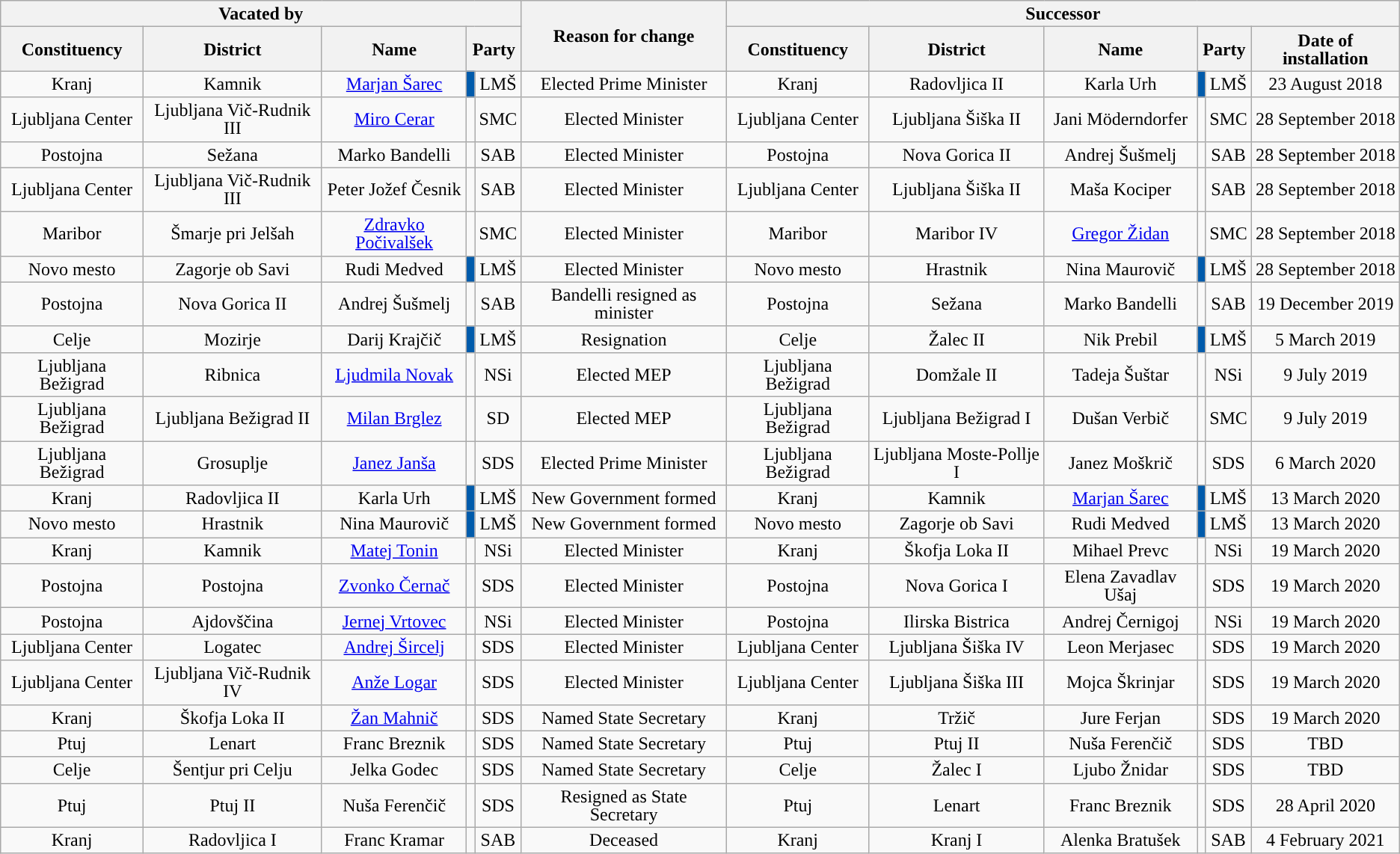<table class="wikitable" style="text-align: center;line-height:16px;">
<tr>
<th colspan="5">Vacated by</th>
<th rowspan="2">Reason for change</th>
<th colspan="6">Successor</th>
</tr>
<tr>
<th>Constituency</th>
<th>District</th>
<th>Name</th>
<th colspan="2">Party</th>
<th>Constituency</th>
<th>District</th>
<th>Name</th>
<th colspan="2">Party</th>
<th>Date of installation</th>
</tr>
<tr>
<td>Kranj</td>
<td>Kamnik</td>
<td><a href='#'>Marjan Šarec</a></td>
<td style="background:#005bab"></td>
<td>LMŠ</td>
<td>Elected Prime Minister</td>
<td>Kranj</td>
<td>Radovljica II</td>
<td>Karla Urh</td>
<td style="background:#005bab"></td>
<td>LMŠ</td>
<td>23 August 2018</td>
</tr>
<tr>
<td>Ljubljana Center</td>
<td>Ljubljana Vič-Rudnik III</td>
<td><a href='#'>Miro Cerar</a></td>
<td style="background:"></td>
<td>SMC</td>
<td>Elected Minister</td>
<td>Ljubljana Center</td>
<td>Ljubljana Šiška II</td>
<td>Jani Möderndorfer</td>
<td style="background:"></td>
<td>SMC</td>
<td>28 September 2018</td>
</tr>
<tr>
<td>Postojna</td>
<td>Sežana</td>
<td>Marko Bandelli</td>
<td style="background:"></td>
<td>SAB</td>
<td>Elected Minister</td>
<td>Postojna</td>
<td>Nova Gorica II</td>
<td>Andrej Šušmelj</td>
<td style="background:"></td>
<td>SAB</td>
<td>28 September 2018</td>
</tr>
<tr>
<td>Ljubljana Center</td>
<td>Ljubljana Vič-Rudnik III</td>
<td>Peter Jožef Česnik</td>
<td style="background:"></td>
<td>SAB</td>
<td>Elected Minister</td>
<td>Ljubljana Center</td>
<td>Ljubljana Šiška II</td>
<td>Maša Kociper</td>
<td style="background:"></td>
<td>SAB</td>
<td>28 September 2018</td>
</tr>
<tr>
<td>Maribor</td>
<td>Šmarje pri Jelšah</td>
<td><a href='#'>Zdravko Počivalšek</a></td>
<td style="background:"></td>
<td>SMC</td>
<td>Elected Minister</td>
<td>Maribor</td>
<td>Maribor IV</td>
<td><a href='#'>Gregor Židan</a></td>
<td style="background:"></td>
<td>SMC</td>
<td>28 September 2018</td>
</tr>
<tr>
<td>Novo mesto</td>
<td>Zagorje ob Savi</td>
<td>Rudi Medved</td>
<td style="background:#005bab"></td>
<td>LMŠ</td>
<td>Elected Minister</td>
<td>Novo mesto</td>
<td>Hrastnik</td>
<td>Nina Maurovič</td>
<td style="background:#005bab"></td>
<td>LMŠ</td>
<td>28 September 2018</td>
</tr>
<tr>
<td>Postojna</td>
<td>Nova Gorica II</td>
<td>Andrej Šušmelj</td>
<td style="background:"></td>
<td>SAB</td>
<td>Bandelli resigned as minister</td>
<td>Postojna</td>
<td>Sežana</td>
<td>Marko Bandelli</td>
<td style="background:"></td>
<td>SAB</td>
<td>19 December 2019</td>
</tr>
<tr>
<td>Celje</td>
<td>Mozirje</td>
<td>Darij Krajčič</td>
<td style="background:#005bab"></td>
<td>LMŠ</td>
<td>Resignation</td>
<td>Celje</td>
<td>Žalec II</td>
<td>Nik Prebil</td>
<td style="background:#005bab"></td>
<td>LMŠ</td>
<td>5 March 2019</td>
</tr>
<tr>
<td>Ljubljana Bežigrad</td>
<td>Ribnica</td>
<td><a href='#'>Ljudmila Novak</a></td>
<td style="background:"></td>
<td>NSi</td>
<td>Elected MEP</td>
<td>Ljubljana Bežigrad</td>
<td>Domžale II</td>
<td>Tadeja Šuštar</td>
<td style="background:"></td>
<td>NSi</td>
<td>9 July 2019</td>
</tr>
<tr>
<td>Ljubljana Bežigrad</td>
<td>Ljubljana Bežigrad II</td>
<td><a href='#'>Milan Brglez</a></td>
<td style="background:"></td>
<td>SD</td>
<td>Elected MEP</td>
<td>Ljubljana Bežigrad</td>
<td>Ljubljana Bežigrad I</td>
<td>Dušan Verbič</td>
<td style="background:"></td>
<td>SMC</td>
<td>9 July 2019</td>
</tr>
<tr>
<td>Ljubljana Bežigrad</td>
<td>Grosuplje</td>
<td><a href='#'>Janez Janša</a></td>
<td style="background:"></td>
<td>SDS</td>
<td>Elected Prime Minister</td>
<td>Ljubljana Bežigrad</td>
<td>Ljubljana Moste-Pollje I</td>
<td>Janez Moškrič</td>
<td style="background:"></td>
<td>SDS</td>
<td>6 March 2020</td>
</tr>
<tr>
<td>Kranj</td>
<td>Radovljica II</td>
<td>Karla Urh</td>
<td style="background:#005bab"></td>
<td>LMŠ</td>
<td>New Government formed</td>
<td>Kranj</td>
<td>Kamnik</td>
<td><a href='#'>Marjan Šarec</a></td>
<td style="background:#005bab"></td>
<td>LMŠ</td>
<td>13 March 2020</td>
</tr>
<tr>
<td>Novo mesto</td>
<td>Hrastnik</td>
<td>Nina Maurovič</td>
<td style="background:#005bab"></td>
<td>LMŠ</td>
<td>New Government formed</td>
<td>Novo mesto</td>
<td>Zagorje ob Savi</td>
<td>Rudi Medved</td>
<td style="background:#005bab"></td>
<td>LMŠ</td>
<td>13 March 2020</td>
</tr>
<tr>
<td>Kranj</td>
<td>Kamnik</td>
<td><a href='#'>Matej Tonin</a></td>
<td style="background:"></td>
<td>NSi</td>
<td>Elected Minister</td>
<td>Kranj</td>
<td>Škofja Loka II</td>
<td>Mihael Prevc</td>
<td style="background:"></td>
<td>NSi</td>
<td>19 March 2020</td>
</tr>
<tr>
<td>Postojna</td>
<td>Postojna</td>
<td><a href='#'>Zvonko Černač</a></td>
<td style="background:"></td>
<td>SDS</td>
<td>Elected Minister</td>
<td>Postojna</td>
<td>Nova Gorica I</td>
<td>Elena Zavadlav Ušaj</td>
<td style="background:"></td>
<td>SDS</td>
<td>19 March 2020</td>
</tr>
<tr>
<td>Postojna</td>
<td>Ajdovščina</td>
<td><a href='#'>Jernej Vrtovec</a></td>
<td style="background:"></td>
<td>NSi</td>
<td>Elected Minister</td>
<td>Postojna</td>
<td>Ilirska Bistrica</td>
<td>Andrej Černigoj</td>
<td style="background:"></td>
<td>NSi</td>
<td>19 March 2020</td>
</tr>
<tr>
<td>Ljubljana Center</td>
<td>Logatec</td>
<td><a href='#'>Andrej Šircelj</a></td>
<td style="background:"></td>
<td>SDS</td>
<td>Elected Minister</td>
<td>Ljubljana Center</td>
<td>Ljubljana Šiška IV</td>
<td>Leon Merjasec</td>
<td style="background:"></td>
<td>SDS</td>
<td>19 March 2020</td>
</tr>
<tr>
<td>Ljubljana Center</td>
<td>Ljubljana Vič-Rudnik IV</td>
<td><a href='#'>Anže Logar</a></td>
<td style="background:"></td>
<td>SDS</td>
<td>Elected Minister</td>
<td>Ljubljana Center</td>
<td>Ljubljana Šiška III</td>
<td>Mojca Škrinjar</td>
<td style="background:"></td>
<td>SDS</td>
<td>19 March 2020</td>
</tr>
<tr>
<td>Kranj</td>
<td>Škofja Loka II</td>
<td><a href='#'>Žan Mahnič</a></td>
<td style="background:"></td>
<td>SDS</td>
<td>Named State Secretary</td>
<td>Kranj</td>
<td>Tržič</td>
<td>Jure Ferjan</td>
<td style="background:"></td>
<td>SDS</td>
<td>19 March 2020</td>
</tr>
<tr>
<td>Ptuj</td>
<td>Lenart</td>
<td>Franc Breznik</td>
<td style="background:"></td>
<td>SDS</td>
<td>Named State Secretary</td>
<td>Ptuj</td>
<td>Ptuj II</td>
<td>Nuša Ferenčič</td>
<td style="background:"></td>
<td>SDS</td>
<td>TBD</td>
</tr>
<tr>
<td>Celje</td>
<td>Šentjur pri Celju</td>
<td>Jelka Godec</td>
<td style="background:"></td>
<td>SDS</td>
<td>Named State Secretary</td>
<td>Celje</td>
<td>Žalec I</td>
<td>Ljubo Žnidar</td>
<td style="background:"></td>
<td>SDS</td>
<td>TBD</td>
</tr>
<tr>
<td>Ptuj</td>
<td>Ptuj II</td>
<td>Nuša Ferenčič</td>
<td style="background:"></td>
<td>SDS</td>
<td>Resigned as State Secretary</td>
<td>Ptuj</td>
<td>Lenart</td>
<td>Franc Breznik</td>
<td style="background:"></td>
<td>SDS</td>
<td>28 April 2020</td>
</tr>
<tr>
<td>Kranj</td>
<td>Radovljica I</td>
<td>Franc Kramar</td>
<td style="background:"></td>
<td>SAB</td>
<td>Deceased</td>
<td>Kranj</td>
<td>Kranj I</td>
<td>Alenka Bratušek</td>
<td style="background:"></td>
<td>SAB</td>
<td>4 February 2021</td>
</tr>
</table>
